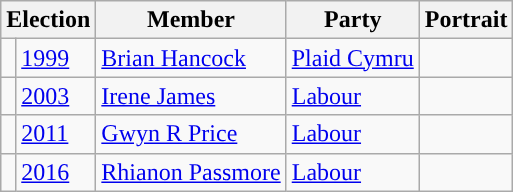<table class="wikitable">
<tr>
<th colspan="2">Election</th>
<th>Member</th>
<th>Party</th>
<th>Portrait</th>
</tr>
<tr>
<td style="background-color: "></td>
<td><a href='#'>1999</a></td>
<td><a href='#'>Brian Hancock</a></td>
<td><a href='#'>Plaid Cymru</a></td>
<td></td>
</tr>
<tr>
<td style="background-color: "></td>
<td><a href='#'>2003</a></td>
<td><a href='#'>Irene James</a></td>
<td><a href='#'>Labour</a></td>
<td></td>
</tr>
<tr>
<td style="background-color: "></td>
<td><a href='#'>2011</a></td>
<td><a href='#'>Gwyn R Price</a></td>
<td><a href='#'>Labour</a></td>
<td></td>
</tr>
<tr>
<td style="background-color: "></td>
<td><a href='#'>2016</a></td>
<td><a href='#'>Rhianon Passmore</a></td>
<td><a href='#'>Labour</a></td>
<td></td>
</tr>
</table>
